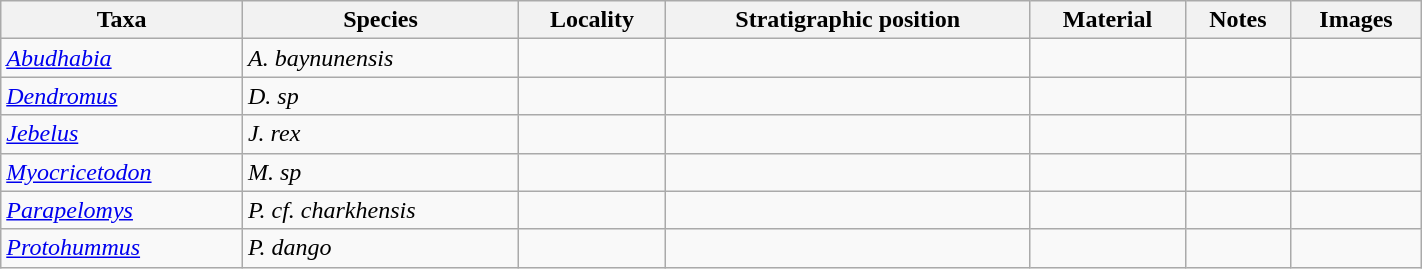<table class="wikitable sortable" align="center" width="75%">
<tr>
<th>Taxa</th>
<th>Species</th>
<th>Locality</th>
<th>Stratigraphic position</th>
<th>Material</th>
<th>Notes</th>
<th>Images</th>
</tr>
<tr>
<td><em><a href='#'>Abudhabia</a></em></td>
<td><em>A. baynunensis</em></td>
<td></td>
<td></td>
<td></td>
<td></td>
<td></td>
</tr>
<tr>
<td><em><a href='#'>Dendromus</a></em></td>
<td><em>D. sp</em></td>
<td></td>
<td></td>
<td></td>
<td></td>
<td></td>
</tr>
<tr>
<td><em><a href='#'>Jebelus</a></em></td>
<td><em>J. rex</em></td>
<td></td>
<td></td>
<td></td>
<td></td>
<td></td>
</tr>
<tr>
<td><em><a href='#'>Myocricetodon</a></em></td>
<td><em>M. sp</em></td>
<td></td>
<td></td>
<td></td>
<td></td>
<td></td>
</tr>
<tr>
<td><em><a href='#'>Parapelomys</a></em></td>
<td><em>P. cf. charkhensis</em></td>
<td></td>
<td></td>
<td></td>
<td></td>
<td></td>
</tr>
<tr>
<td><em><a href='#'>Protohummus</a></em></td>
<td><em>P. dango</em></td>
<td></td>
<td></td>
<td></td>
<td></td>
<td></td>
</tr>
</table>
